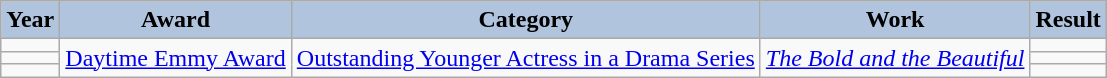<table class="wikitable sortable">
<tr>
<th style="background:#B0C4DE;">Year</th>
<th style="background:#B0C4DE;">Award</th>
<th style="background:#B0C4DE;">Category</th>
<th style="background:#B0C4DE;">Work</th>
<th style="background:#B0C4DE;">Result</th>
</tr>
<tr>
<td></td>
<td rowspan="3"><a href='#'>Daytime Emmy Award</a></td>
<td rowspan="3"><a href='#'>Outstanding Younger Actress in a Drama Series</a></td>
<td rowspan="3"><em><a href='#'>The Bold and the Beautiful</a></em></td>
<td></td>
</tr>
<tr>
<td></td>
<td></td>
</tr>
<tr>
<td></td>
<td></td>
</tr>
</table>
